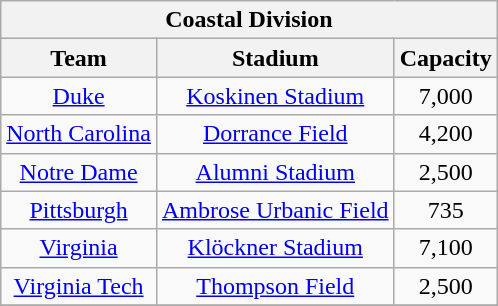<table class="wikitable sortable" style="text-align:center">
<tr>
<th colspan=3>Coastal Division</th>
</tr>
<tr>
<th>Team</th>
<th>Stadium</th>
<th>Capacity</th>
</tr>
<tr>
<td><a href='#'>Duke</a></td>
<td><a href='#'>Koskinen Stadium</a></td>
<td>7,000</td>
</tr>
<tr>
<td><a href='#'>North Carolina</a></td>
<td><a href='#'>Dorrance Field</a></td>
<td>4,200</td>
</tr>
<tr>
<td><a href='#'>Notre Dame</a></td>
<td><a href='#'>Alumni Stadium</a></td>
<td>2,500</td>
</tr>
<tr>
<td><a href='#'>Pittsburgh</a></td>
<td><a href='#'>Ambrose Urbanic Field</a></td>
<td>735</td>
</tr>
<tr>
<td><a href='#'>Virginia</a></td>
<td><a href='#'>Klöckner Stadium</a></td>
<td>7,100</td>
</tr>
<tr>
<td><a href='#'>Virginia Tech</a></td>
<td><a href='#'>Thompson Field</a></td>
<td>2,500</td>
</tr>
<tr>
</tr>
</table>
